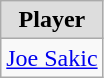<table class="wikitable">
<tr align="center"  bgcolor="#dddddd">
<td><strong>Player</strong></td>
</tr>
<tr>
<td><a href='#'>Joe Sakic</a></td>
</tr>
</table>
